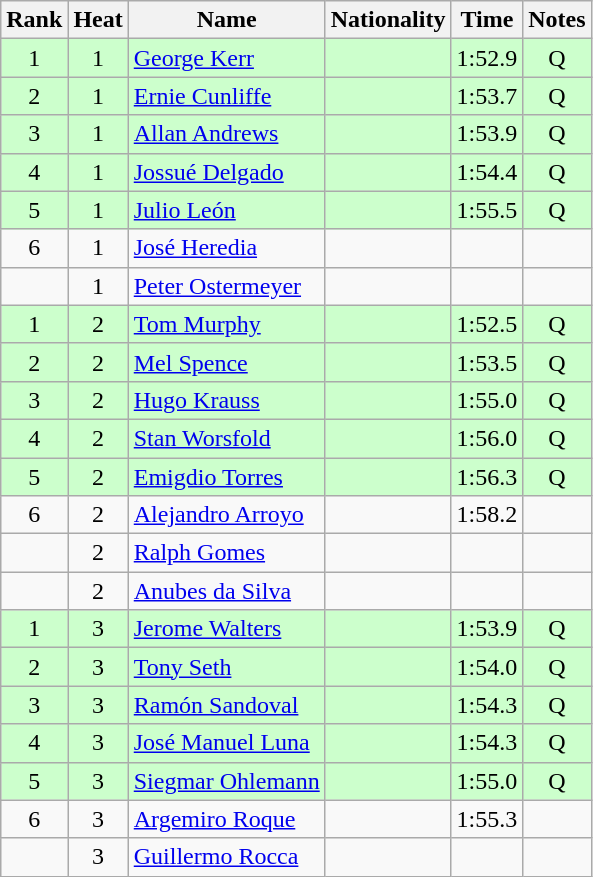<table class="wikitable sortable" style="text-align:center">
<tr>
<th>Rank</th>
<th>Heat</th>
<th>Name</th>
<th>Nationality</th>
<th>Time</th>
<th>Notes</th>
</tr>
<tr bgcolor=ccffcc>
<td>1</td>
<td>1</td>
<td align=left><a href='#'>George Kerr</a></td>
<td align=left></td>
<td>1:52.9</td>
<td>Q</td>
</tr>
<tr bgcolor=ccffcc>
<td>2</td>
<td>1</td>
<td align=left><a href='#'>Ernie Cunliffe</a></td>
<td align=left></td>
<td>1:53.7</td>
<td>Q</td>
</tr>
<tr bgcolor=ccffcc>
<td>3</td>
<td>1</td>
<td align=left><a href='#'>Allan Andrews</a></td>
<td align=left></td>
<td>1:53.9</td>
<td>Q</td>
</tr>
<tr bgcolor=ccffcc>
<td>4</td>
<td>1</td>
<td align=left><a href='#'>Jossué Delgado</a></td>
<td align=left></td>
<td>1:54.4</td>
<td>Q</td>
</tr>
<tr bgcolor=ccffcc>
<td>5</td>
<td>1</td>
<td align=left><a href='#'>Julio León</a></td>
<td align=left></td>
<td>1:55.5</td>
<td>Q</td>
</tr>
<tr>
<td>6</td>
<td>1</td>
<td align=left><a href='#'>José Heredia</a></td>
<td align=left></td>
<td></td>
<td></td>
</tr>
<tr>
<td></td>
<td>1</td>
<td align=left><a href='#'>Peter Ostermeyer</a></td>
<td align=left></td>
<td></td>
<td></td>
</tr>
<tr bgcolor=ccffcc>
<td>1</td>
<td>2</td>
<td align=left><a href='#'>Tom Murphy</a></td>
<td align=left></td>
<td>1:52.5</td>
<td>Q</td>
</tr>
<tr bgcolor=ccffcc>
<td>2</td>
<td>2</td>
<td align=left><a href='#'>Mel Spence</a></td>
<td align=left></td>
<td>1:53.5</td>
<td>Q</td>
</tr>
<tr bgcolor=ccffcc>
<td>3</td>
<td>2</td>
<td align=left><a href='#'>Hugo Krauss</a></td>
<td align=left></td>
<td>1:55.0</td>
<td>Q</td>
</tr>
<tr bgcolor=ccffcc>
<td>4</td>
<td>2</td>
<td align=left><a href='#'>Stan Worsfold</a></td>
<td align=left></td>
<td>1:56.0</td>
<td>Q</td>
</tr>
<tr bgcolor=ccffcc>
<td>5</td>
<td>2</td>
<td align=left><a href='#'>Emigdio Torres</a></td>
<td align=left></td>
<td>1:56.3</td>
<td>Q</td>
</tr>
<tr>
<td>6</td>
<td>2</td>
<td align=left><a href='#'>Alejandro Arroyo</a></td>
<td align=left></td>
<td>1:58.2</td>
<td></td>
</tr>
<tr>
<td></td>
<td>2</td>
<td align=left><a href='#'>Ralph Gomes</a></td>
<td align=left></td>
<td></td>
<td></td>
</tr>
<tr>
<td></td>
<td>2</td>
<td align=left><a href='#'>Anubes da Silva</a></td>
<td align=left></td>
<td></td>
<td></td>
</tr>
<tr bgcolor=ccffcc>
<td>1</td>
<td>3</td>
<td align=left><a href='#'>Jerome Walters</a></td>
<td align=left></td>
<td>1:53.9</td>
<td>Q</td>
</tr>
<tr bgcolor=ccffcc>
<td>2</td>
<td>3</td>
<td align=left><a href='#'>Tony Seth</a></td>
<td align=left></td>
<td>1:54.0</td>
<td>Q</td>
</tr>
<tr bgcolor=ccffcc>
<td>3</td>
<td>3</td>
<td align=left><a href='#'>Ramón Sandoval</a></td>
<td align=left></td>
<td>1:54.3</td>
<td>Q</td>
</tr>
<tr bgcolor=ccffcc>
<td>4</td>
<td>3</td>
<td align=left><a href='#'>José Manuel Luna</a></td>
<td align=left></td>
<td>1:54.3</td>
<td>Q</td>
</tr>
<tr bgcolor=ccffcc>
<td>5</td>
<td>3</td>
<td align=left><a href='#'>Siegmar Ohlemann</a></td>
<td align=left></td>
<td>1:55.0</td>
<td>Q</td>
</tr>
<tr>
<td>6</td>
<td>3</td>
<td align=left><a href='#'>Argemiro Roque</a></td>
<td align=left></td>
<td>1:55.3</td>
<td></td>
</tr>
<tr>
<td></td>
<td>3</td>
<td align=left><a href='#'>Guillermo Rocca</a></td>
<td align=left></td>
<td></td>
<td></td>
</tr>
</table>
